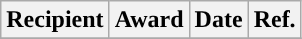<table class="wikitable sortable sortable" style="text-align: center">
<tr>
<th>Recipient</th>
<th>Award</th>
<th>Date</th>
<th>Ref.</th>
</tr>
<tr>
</tr>
</table>
